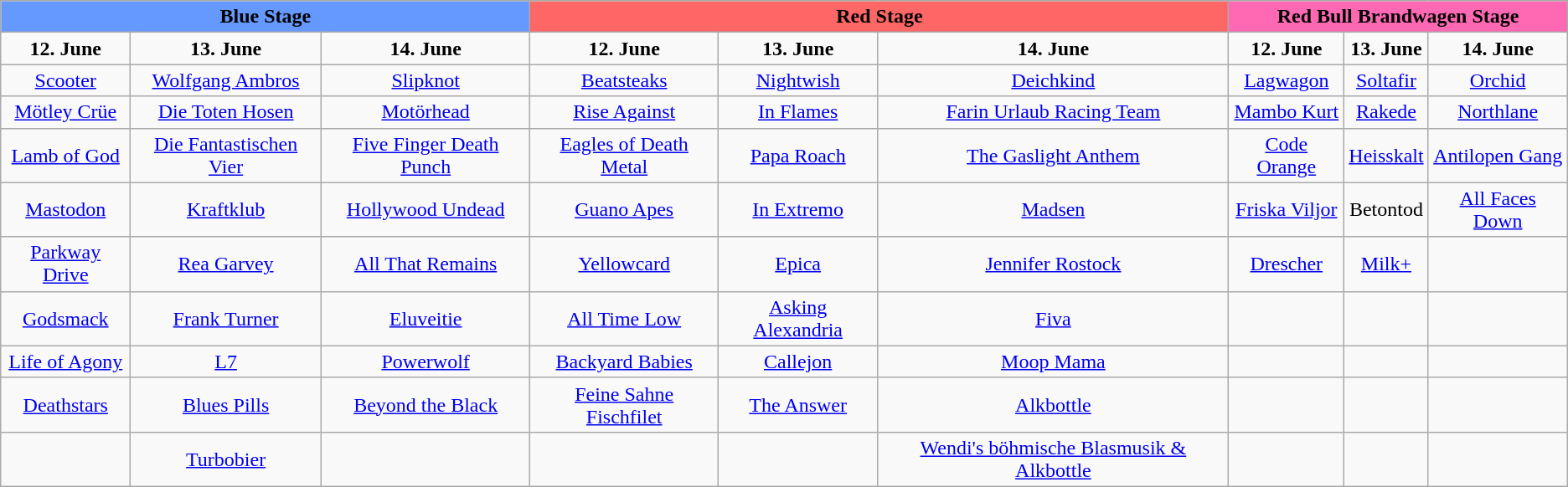<table class="wikitable" style="text-align:center">
<tr>
<th colspan="3" style="background-color:#6699FF"><strong>Blue Stage</strong></th>
<th colspan="3" style="background-color:#FF6666"><strong>Red Stage</strong></th>
<th colspan="3" style="background-color:#FF69B4"><strong>Red Bull Brandwagen Stage</strong></th>
</tr>
<tr>
<td><strong>12. June</strong></td>
<td><strong>13. June</strong></td>
<td><strong>14. June</strong></td>
<td><strong>12. June</strong></td>
<td><strong>13. June</strong></td>
<td><strong>14. June</strong></td>
<td><strong>12. June</strong></td>
<td><strong>13. June</strong></td>
<td><strong>14. June</strong></td>
</tr>
<tr>
<td><a href='#'>Scooter</a></td>
<td><a href='#'>Wolfgang Ambros</a></td>
<td><a href='#'>Slipknot</a></td>
<td><a href='#'>Beatsteaks</a></td>
<td><a href='#'>Nightwish</a></td>
<td><a href='#'>Deichkind</a></td>
<td><a href='#'>Lagwagon</a></td>
<td><a href='#'>Soltafir</a></td>
<td><a href='#'>Orchid</a></td>
</tr>
<tr>
<td><a href='#'>Mötley Crüe</a></td>
<td><a href='#'>Die Toten Hosen</a></td>
<td><a href='#'>Motörhead</a></td>
<td><a href='#'>Rise Against</a></td>
<td><a href='#'>In Flames</a></td>
<td><a href='#'>Farin Urlaub Racing Team</a></td>
<td><a href='#'>Mambo Kurt</a></td>
<td><a href='#'>Rakede</a></td>
<td><a href='#'>Northlane</a></td>
</tr>
<tr>
<td><a href='#'>Lamb of God</a></td>
<td><a href='#'>Die Fantastischen Vier</a></td>
<td><a href='#'>Five Finger Death Punch</a></td>
<td><a href='#'>Eagles of Death Metal</a></td>
<td><a href='#'>Papa Roach</a></td>
<td><a href='#'>The Gaslight Anthem</a></td>
<td><a href='#'>Code Orange</a></td>
<td><a href='#'>Heisskalt</a></td>
<td><a href='#'>Antilopen Gang</a></td>
</tr>
<tr>
<td><a href='#'>Mastodon</a></td>
<td><a href='#'>Kraftklub</a></td>
<td><a href='#'>Hollywood Undead</a></td>
<td><a href='#'>Guano Apes</a></td>
<td><a href='#'>In Extremo</a></td>
<td><a href='#'>Madsen</a></td>
<td><a href='#'>Friska Viljor</a></td>
<td>Betontod</td>
<td><a href='#'>All Faces Down</a></td>
</tr>
<tr>
<td><a href='#'>Parkway Drive</a></td>
<td><a href='#'>Rea Garvey</a></td>
<td><a href='#'>All That Remains</a></td>
<td><a href='#'>Yellowcard</a></td>
<td><a href='#'>Epica</a></td>
<td><a href='#'>Jennifer Rostock</a></td>
<td><a href='#'>Drescher</a></td>
<td><a href='#'>Milk+</a></td>
<td></td>
</tr>
<tr>
<td><a href='#'>Godsmack</a></td>
<td><a href='#'>Frank Turner</a></td>
<td><a href='#'>Eluveitie</a></td>
<td><a href='#'>All Time Low</a></td>
<td><a href='#'>Asking Alexandria</a></td>
<td><a href='#'>Fiva</a></td>
<td></td>
<td></td>
<td></td>
</tr>
<tr>
<td><a href='#'>Life of Agony</a></td>
<td><a href='#'>L7</a></td>
<td><a href='#'>Powerwolf</a></td>
<td><a href='#'>Backyard Babies</a></td>
<td><a href='#'>Callejon</a></td>
<td><a href='#'>Moop Mama</a></td>
<td></td>
<td></td>
<td></td>
</tr>
<tr>
<td><a href='#'>Deathstars</a></td>
<td><a href='#'>Blues Pills</a></td>
<td><a href='#'>Beyond the Black</a></td>
<td><a href='#'>Feine Sahne Fischfilet</a></td>
<td><a href='#'>The Answer</a></td>
<td><a href='#'>Alkbottle</a></td>
<td></td>
<td></td>
<td></td>
</tr>
<tr>
<td></td>
<td><a href='#'>Turbobier</a></td>
<td></td>
<td></td>
<td></td>
<td><a href='#'>Wendi's böhmische Blasmusik & Alkbottle</a></td>
<td></td>
<td></td>
<td></td>
</tr>
</table>
